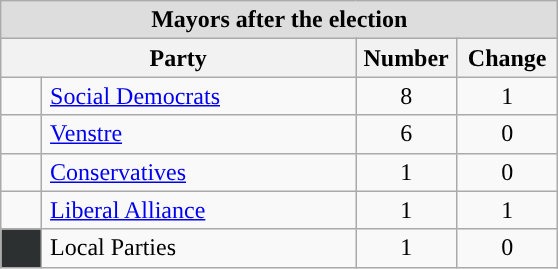<table class="wikitable" style="">
<tr>
<td colspan="4" style="background:#dddddd; text-align:center;"><strong>Mayors after the election</strong></td>
</tr>
<tr>
<th colspan="2">Party</th>
<th style="width:60px;">Number</th>
<th style="width:60px;">Change</th>
</tr>
<tr>
<td style="background:"></td>
<td style="padding-left:5px;"><a href='#'>Social Democrats</a></td>
<td style="text-align:center;">8</td>
<td style="text-align:center;"> 1</td>
</tr>
<tr>
<td style="width:20px; background:"></td>
<td style="width:200px; padding-left:5px;"><a href='#'>Venstre</a></td>
<td style="text-align:center;">6</td>
<td style="text-align:center;"> 0</td>
</tr>
<tr>
<td style="background:"></td>
<td style="padding-left:5px;"><a href='#'>Conservatives</a></td>
<td style="text-align:center;">1</td>
<td style="text-align:center;"> 0</td>
</tr>
<tr>
<td style="background:"></td>
<td style="padding-left:5px;"><a href='#'>Liberal Alliance</a></td>
<td style="text-align:center;">1</td>
<td style="text-align:center;"> 1</td>
</tr>
<tr>
<td style="background:#2c3030;"></td>
<td style="padding-left:5px;">Local Parties</td>
<td style="text-align:center;">1</td>
<td style="text-align:center;"> 0</td>
</tr>
</table>
